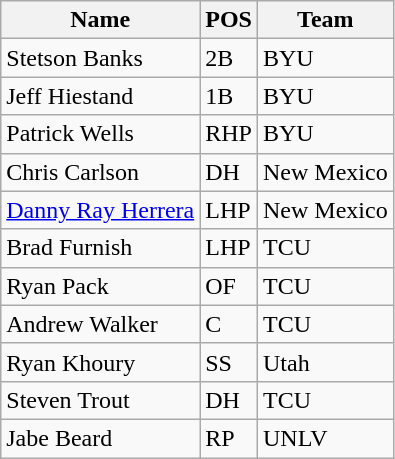<table class=wikitable>
<tr>
<th>Name</th>
<th>POS</th>
<th>Team</th>
</tr>
<tr>
<td>Stetson Banks</td>
<td>2B</td>
<td>BYU</td>
</tr>
<tr>
<td>Jeff Hiestand</td>
<td>1B</td>
<td>BYU</td>
</tr>
<tr>
<td>Patrick Wells</td>
<td>RHP</td>
<td>BYU</td>
</tr>
<tr>
<td>Chris Carlson</td>
<td>DH</td>
<td>New Mexico</td>
</tr>
<tr>
<td><a href='#'>Danny Ray Herrera</a></td>
<td>LHP</td>
<td>New Mexico</td>
</tr>
<tr>
<td>Brad Furnish</td>
<td>LHP</td>
<td>TCU</td>
</tr>
<tr>
<td>Ryan Pack</td>
<td>OF</td>
<td>TCU</td>
</tr>
<tr>
<td>Andrew Walker</td>
<td>C</td>
<td>TCU</td>
</tr>
<tr>
<td>Ryan Khoury</td>
<td>SS</td>
<td>Utah</td>
</tr>
<tr>
<td>Steven Trout</td>
<td>DH</td>
<td>TCU</td>
</tr>
<tr>
<td>Jabe Beard</td>
<td>RP</td>
<td>UNLV</td>
</tr>
</table>
